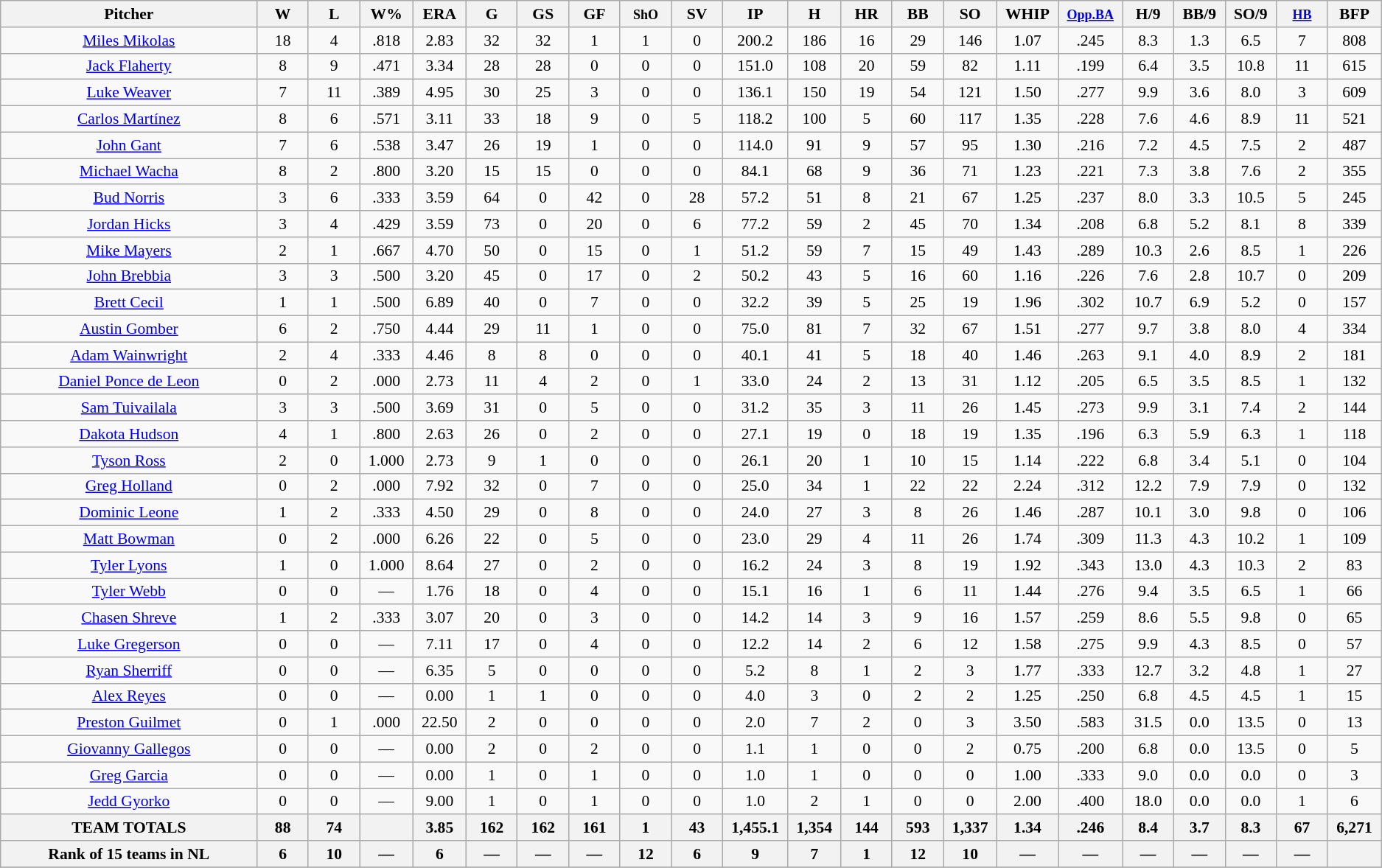<table class="wikitable sortable" style="font-size:90%; text-align:center;">
<tr>
<th style="width:15%;">Pitcher </th>
<th style="width:3%;">W</th>
<th style="width:3%;">L</th>
<th style="width:3%;">W%</th>
<th style="width:3%;">ERA</th>
<th style="width:3%;">G</th>
<th style="width:3%;">GS</th>
<th style="width:3%;">GF</th>
<th style="width:3%;"><small>ShO</small></th>
<th style="width:3%;">SV</th>
<th style="width:3%;">IP</th>
<th style="width:3%;">H</th>
<th style="width:3%;">HR</th>
<th style="width:3%;">BB</th>
<th style="width:3%;">SO</th>
<th style="width:3%;">WHIP</th>
<th style="width:3%;"><small><a href='#'>Opp.BA</a></small></th>
<th style="width:3%;">H/9</th>
<th style="width:3%;">BB/9</th>
<th style="width:3%;">SO/9</th>
<th style="width:3%;"><small><a href='#'>HB</a></small></th>
<th style="width:3%;">BFP</th>
</tr>
<tr>
<td><a href='#'>Miles Mikolas</a></td>
<td>18</td>
<td>4</td>
<td>.818</td>
<td>2.83</td>
<td>32</td>
<td>32</td>
<td>1</td>
<td>1</td>
<td>0</td>
<td>200.2</td>
<td>186</td>
<td>16</td>
<td>29</td>
<td>146</td>
<td>1.07</td>
<td>.245</td>
<td>8.3</td>
<td>1.3</td>
<td>6.5</td>
<td>7</td>
<td>808</td>
</tr>
<tr>
<td><a href='#'>Jack Flaherty</a></td>
<td>8</td>
<td>9</td>
<td>.471</td>
<td>3.34</td>
<td>28</td>
<td>28</td>
<td>0</td>
<td>0</td>
<td>0</td>
<td>151.0</td>
<td>108</td>
<td>20</td>
<td>59</td>
<td>82</td>
<td>1.11</td>
<td>.199</td>
<td>6.4</td>
<td>3.5</td>
<td>10.8</td>
<td>11</td>
<td>615</td>
</tr>
<tr>
<td><a href='#'>Luke Weaver</a></td>
<td>7</td>
<td>11</td>
<td>.389</td>
<td>4.95</td>
<td>30</td>
<td>25</td>
<td>3</td>
<td>0</td>
<td>0</td>
<td>136.1</td>
<td>150</td>
<td>19</td>
<td>54</td>
<td>121</td>
<td>1.50</td>
<td>.277</td>
<td>9.9</td>
<td>3.6</td>
<td>8.0</td>
<td>3</td>
<td>609</td>
</tr>
<tr>
<td><a href='#'>Carlos Martínez</a></td>
<td>8</td>
<td>6</td>
<td>.571</td>
<td>3.11</td>
<td>33</td>
<td>18</td>
<td>9</td>
<td>0</td>
<td>5</td>
<td>118.2</td>
<td>100</td>
<td>5</td>
<td>60</td>
<td>117</td>
<td>1.35</td>
<td>.228</td>
<td>7.6</td>
<td>4.6</td>
<td>8.9</td>
<td>11</td>
<td>521</td>
</tr>
<tr>
<td><a href='#'>John Gant</a></td>
<td>7</td>
<td>6</td>
<td>.538</td>
<td>3.47</td>
<td>26</td>
<td>19</td>
<td>1</td>
<td>0</td>
<td>0</td>
<td>114.0</td>
<td>91</td>
<td>9</td>
<td>57</td>
<td>95</td>
<td>1.30</td>
<td>.216</td>
<td>7.2</td>
<td>4.5</td>
<td>7.5</td>
<td>2</td>
<td>487</td>
</tr>
<tr>
<td><a href='#'>Michael Wacha</a></td>
<td>8</td>
<td>2</td>
<td>.800</td>
<td>3.20</td>
<td>15</td>
<td>15</td>
<td>0</td>
<td>0</td>
<td>0</td>
<td>84.1</td>
<td>68</td>
<td>9</td>
<td>36</td>
<td>71</td>
<td>1.23</td>
<td>.221</td>
<td>7.3</td>
<td>3.8</td>
<td>7.6</td>
<td>2</td>
<td>355</td>
</tr>
<tr>
<td><a href='#'>Bud Norris</a></td>
<td>3</td>
<td>6</td>
<td>.333</td>
<td>3.59</td>
<td>64</td>
<td>0</td>
<td>42</td>
<td>0</td>
<td>28</td>
<td>57.2</td>
<td>51</td>
<td>8</td>
<td>21</td>
<td>67</td>
<td>1.25</td>
<td>.237</td>
<td>8.0</td>
<td>3.3</td>
<td>10.5</td>
<td>5</td>
<td>245</td>
</tr>
<tr>
<td><a href='#'>Jordan Hicks</a></td>
<td>3</td>
<td>4</td>
<td>.429</td>
<td>3.59</td>
<td>73</td>
<td>0</td>
<td>20</td>
<td>0</td>
<td>6</td>
<td>77.2</td>
<td>59</td>
<td>2</td>
<td>45</td>
<td>70</td>
<td>1.34</td>
<td>.208</td>
<td>6.8</td>
<td>5.2</td>
<td>8.1</td>
<td>8</td>
<td>339</td>
</tr>
<tr>
<td><a href='#'>Mike Mayers</a></td>
<td>2</td>
<td>1</td>
<td>.667</td>
<td>4.70</td>
<td>50</td>
<td>0</td>
<td>15</td>
<td>0</td>
<td>1</td>
<td>51.2</td>
<td>59</td>
<td>7</td>
<td>15</td>
<td>49</td>
<td>1.43</td>
<td>.289</td>
<td>10.3</td>
<td>2.6</td>
<td>8.5</td>
<td>1</td>
<td>226</td>
</tr>
<tr>
<td><a href='#'>John Brebbia</a></td>
<td>3</td>
<td>3</td>
<td>.500</td>
<td>3.20</td>
<td>45</td>
<td>0</td>
<td>17</td>
<td>0</td>
<td>2</td>
<td>50.2</td>
<td>43</td>
<td>5</td>
<td>16</td>
<td>60</td>
<td>1.16</td>
<td>.226</td>
<td>7.6</td>
<td>2.8</td>
<td>10.7</td>
<td>0</td>
<td>209</td>
</tr>
<tr>
<td><a href='#'>Brett Cecil</a></td>
<td>1</td>
<td>1</td>
<td>.500</td>
<td>6.89</td>
<td>40</td>
<td>0</td>
<td>7</td>
<td>0</td>
<td>0</td>
<td>32.2</td>
<td>39</td>
<td>5</td>
<td>25</td>
<td>19</td>
<td>1.96</td>
<td>.302</td>
<td>10.7</td>
<td>6.9</td>
<td>5.2</td>
<td>0</td>
<td>157</td>
</tr>
<tr>
<td><a href='#'>Austin Gomber</a></td>
<td>6</td>
<td>2</td>
<td>.750</td>
<td>4.44</td>
<td>29</td>
<td>11</td>
<td>1</td>
<td>0</td>
<td>0</td>
<td>75.0</td>
<td>81</td>
<td>7</td>
<td>32</td>
<td>67</td>
<td>1.51</td>
<td>.277</td>
<td>9.7</td>
<td>3.8</td>
<td>8.0</td>
<td>4</td>
<td>334</td>
</tr>
<tr>
<td><a href='#'>Adam Wainwright</a></td>
<td>2</td>
<td>4</td>
<td>.333</td>
<td>4.46</td>
<td>8</td>
<td>8</td>
<td>0</td>
<td>0</td>
<td>0</td>
<td>40.1</td>
<td>41</td>
<td>5</td>
<td>18</td>
<td>40</td>
<td>1.46</td>
<td>.263</td>
<td>9.1</td>
<td>4.0</td>
<td>8.9</td>
<td>2</td>
<td>181</td>
</tr>
<tr>
<td><a href='#'>Daniel Ponce de Leon</a></td>
<td>0</td>
<td>2</td>
<td>.000</td>
<td>2.73</td>
<td>11</td>
<td>4</td>
<td>2</td>
<td>0</td>
<td>1</td>
<td>33.0</td>
<td>24</td>
<td>2</td>
<td>13</td>
<td>31</td>
<td>1.12</td>
<td>.205</td>
<td>6.5</td>
<td>3.5</td>
<td>8.5</td>
<td>1</td>
<td>132</td>
</tr>
<tr>
<td><a href='#'>Sam Tuivailala</a></td>
<td>3</td>
<td>3</td>
<td>.500</td>
<td>3.69</td>
<td>31</td>
<td>0</td>
<td>5</td>
<td>0</td>
<td>0</td>
<td>31.2</td>
<td>35</td>
<td>3</td>
<td>11</td>
<td>26</td>
<td>1.45</td>
<td>.273</td>
<td>9.9</td>
<td>3.1</td>
<td>7.4</td>
<td>2</td>
<td>144</td>
</tr>
<tr>
<td><a href='#'>Dakota Hudson</a></td>
<td>4</td>
<td>1</td>
<td>.800</td>
<td>2.63</td>
<td>26</td>
<td>0</td>
<td>2</td>
<td>0</td>
<td>0</td>
<td>27.1</td>
<td>19</td>
<td>0</td>
<td>18</td>
<td>19</td>
<td>1.35</td>
<td>.196</td>
<td>6.3</td>
<td>5.9</td>
<td>6.3</td>
<td>1</td>
<td>118</td>
</tr>
<tr>
<td><a href='#'>Tyson Ross</a></td>
<td>2</td>
<td>0</td>
<td>1.000</td>
<td>2.73</td>
<td>9</td>
<td>1</td>
<td>0</td>
<td>0</td>
<td>0</td>
<td>26.1</td>
<td>20</td>
<td>1</td>
<td>10</td>
<td>15</td>
<td>1.14</td>
<td>.222</td>
<td>6.8</td>
<td>3.4</td>
<td>5.1</td>
<td>0</td>
<td>104</td>
</tr>
<tr>
<td><a href='#'>Greg Holland</a></td>
<td>0</td>
<td>2</td>
<td>.000</td>
<td>7.92</td>
<td>32</td>
<td>0</td>
<td>7</td>
<td>0</td>
<td>0</td>
<td>25.0</td>
<td>34</td>
<td>1</td>
<td>22</td>
<td>22</td>
<td>2.24</td>
<td>.312</td>
<td>12.2</td>
<td>7.9</td>
<td>7.9</td>
<td>0</td>
<td>132</td>
</tr>
<tr>
<td><a href='#'>Dominic Leone</a></td>
<td>1</td>
<td>2</td>
<td>.333</td>
<td>4.50</td>
<td>29</td>
<td>0</td>
<td>8</td>
<td>0</td>
<td>0</td>
<td>24.0</td>
<td>27</td>
<td>3</td>
<td>8</td>
<td>26</td>
<td>1.46</td>
<td>.287</td>
<td>10.1</td>
<td>3.0</td>
<td>9.8</td>
<td>0</td>
<td>106</td>
</tr>
<tr>
<td><a href='#'>Matt Bowman</a></td>
<td>0</td>
<td>2</td>
<td>.000</td>
<td>6.26</td>
<td>22</td>
<td>0</td>
<td>5</td>
<td>0</td>
<td>0</td>
<td>23.0</td>
<td>29</td>
<td>4</td>
<td>11</td>
<td>26</td>
<td>1.74</td>
<td>.309</td>
<td>11.3</td>
<td>4.3</td>
<td>10.2</td>
<td>1</td>
<td>109</td>
</tr>
<tr>
<td><a href='#'>Tyler Lyons</a></td>
<td>1</td>
<td>0</td>
<td>1.000</td>
<td>8.64</td>
<td>27</td>
<td>0</td>
<td>2</td>
<td>0</td>
<td>0</td>
<td>16.2</td>
<td>24</td>
<td>3</td>
<td>8</td>
<td>19</td>
<td>1.92</td>
<td>.343</td>
<td>13.0</td>
<td>4.3</td>
<td>10.3</td>
<td>2</td>
<td>83</td>
</tr>
<tr>
<td><a href='#'>Tyler Webb</a></td>
<td>0</td>
<td>0</td>
<td>—</td>
<td>1.76</td>
<td>18</td>
<td>0</td>
<td>4</td>
<td>0</td>
<td>0</td>
<td>15.1</td>
<td>16</td>
<td>1</td>
<td>6</td>
<td>11</td>
<td>1.44</td>
<td>.276</td>
<td>9.4</td>
<td>3.5</td>
<td>6.5</td>
<td>1</td>
<td>66</td>
</tr>
<tr>
<td><a href='#'>Chasen Shreve</a></td>
<td>1</td>
<td>2</td>
<td>.333</td>
<td>3.07</td>
<td>20</td>
<td>0</td>
<td>3</td>
<td>0</td>
<td>0</td>
<td>14.2</td>
<td>14</td>
<td>3</td>
<td>9</td>
<td>16</td>
<td>1.57</td>
<td>.259</td>
<td>8.6</td>
<td>5.5</td>
<td>9.8</td>
<td>0</td>
<td>65</td>
</tr>
<tr>
<td><a href='#'>Luke Gregerson</a></td>
<td>0</td>
<td>0</td>
<td>—</td>
<td>7.11</td>
<td>17</td>
<td>0</td>
<td>4</td>
<td>0</td>
<td>0</td>
<td>12.2</td>
<td>14</td>
<td>2</td>
<td>6</td>
<td>12</td>
<td>1.58</td>
<td>.275</td>
<td>9.9</td>
<td>4.3</td>
<td>8.5</td>
<td>0</td>
<td>57</td>
</tr>
<tr>
<td><a href='#'>Ryan Sherriff</a></td>
<td>0</td>
<td>0</td>
<td>—</td>
<td>6.35</td>
<td>5</td>
<td>0</td>
<td>0</td>
<td>0</td>
<td>0</td>
<td>5.2</td>
<td>8</td>
<td>1</td>
<td>2</td>
<td>3</td>
<td>1.77</td>
<td>.333</td>
<td>12.7</td>
<td>3.2</td>
<td>4.8</td>
<td>1</td>
<td>27</td>
</tr>
<tr>
<td><a href='#'>Alex Reyes</a></td>
<td>0</td>
<td>0</td>
<td>—</td>
<td>0.00</td>
<td>1</td>
<td>1</td>
<td>0</td>
<td>0</td>
<td>0</td>
<td>4.0</td>
<td>3</td>
<td>0</td>
<td>2</td>
<td>2</td>
<td>1.25</td>
<td>.250</td>
<td>6.8</td>
<td>4.5</td>
<td>4.5</td>
<td>1</td>
<td>15</td>
</tr>
<tr>
<td><a href='#'>Preston Guilmet</a></td>
<td>0</td>
<td>1</td>
<td>.000</td>
<td>22.50</td>
<td>2</td>
<td>0</td>
<td>0</td>
<td>0</td>
<td>0</td>
<td>2.0</td>
<td>7</td>
<td>2</td>
<td>0</td>
<td>3</td>
<td>3.50</td>
<td>.583</td>
<td>31.5</td>
<td>0.0</td>
<td>13.5</td>
<td>0</td>
<td>13</td>
</tr>
<tr>
<td><a href='#'>Giovanny Gallegos</a></td>
<td>0</td>
<td>0</td>
<td>—</td>
<td>0.00</td>
<td>2</td>
<td>0</td>
<td>2</td>
<td>0</td>
<td>0</td>
<td>1.1</td>
<td>1</td>
<td>0</td>
<td>0</td>
<td>2</td>
<td>0.75</td>
<td>.200</td>
<td>6.8</td>
<td>0.0</td>
<td>13.5</td>
<td>0</td>
<td>5</td>
</tr>
<tr>
<td><a href='#'>Greg Garcia</a></td>
<td>0</td>
<td>0</td>
<td>—</td>
<td>0.00</td>
<td>1</td>
<td>0</td>
<td>1</td>
<td>0</td>
<td>0</td>
<td>1.0</td>
<td>1</td>
<td>0</td>
<td>0</td>
<td>0</td>
<td>1.00</td>
<td>.333</td>
<td>9.0</td>
<td>0.0</td>
<td>0.0</td>
<td>0</td>
<td>3</td>
</tr>
<tr>
<td><a href='#'>Jedd Gyorko</a></td>
<td>0</td>
<td>0</td>
<td>—</td>
<td>9.00</td>
<td>1</td>
<td>0</td>
<td>1</td>
<td>0</td>
<td>0</td>
<td>1.0</td>
<td>2</td>
<td>1</td>
<td>0</td>
<td>0</td>
<td>2.00</td>
<td>.400</td>
<td>18.0</td>
<td>0.0</td>
<td>0.0</td>
<td>1</td>
<td>6</td>
</tr>
<tr>
<th>TEAM TOTALS</th>
<th>88</th>
<th>74</th>
<th></th>
<th>3.85</th>
<th>162</th>
<th>162</th>
<th>161</th>
<th>1</th>
<th>43</th>
<th>1,455.1</th>
<th>1,354</th>
<th>144</th>
<th>593</th>
<th>1,337</th>
<th>1.34</th>
<th>.246</th>
<th>8.4</th>
<th>3.7</th>
<th>8.3</th>
<th>67</th>
<th>6,271</th>
</tr>
<tr>
<th><strong>Rank of 15 teams in NL</strong></th>
<th>6</th>
<th>10</th>
<th>—</th>
<th>6</th>
<th>—</th>
<th>—</th>
<th>—</th>
<th>12</th>
<th>6</th>
<th>9</th>
<th>7</th>
<th>1</th>
<th>12</th>
<th>10</th>
<th>—</th>
<th>—</th>
<th>—</th>
<th>—</th>
<th>—</th>
<th>—</th>
<th></th>
</tr>
<tr>
</tr>
</table>
